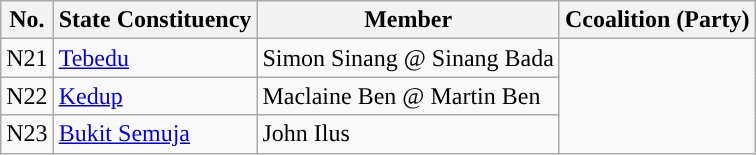<table class="wikitable">
<tr>
<th>No.</th>
<th>State Constituency</th>
<th>Member</th>
<th>Ccoalition (Party)</th>
</tr>
<tr>
<td>N21</td>
<td><a href='#'>Tebedu</a></td>
<td>Simon Sinang @ Sinang Bada</td>
<td rowspan="3"></td>
</tr>
<tr>
<td>N22</td>
<td><a href='#'>Kedup</a></td>
<td>Maclaine Ben @ Martin Ben</td>
</tr>
<tr>
<td>N23</td>
<td><a href='#'>Bukit Semuja</a></td>
<td>John Ilus</td>
</tr>
</table>
